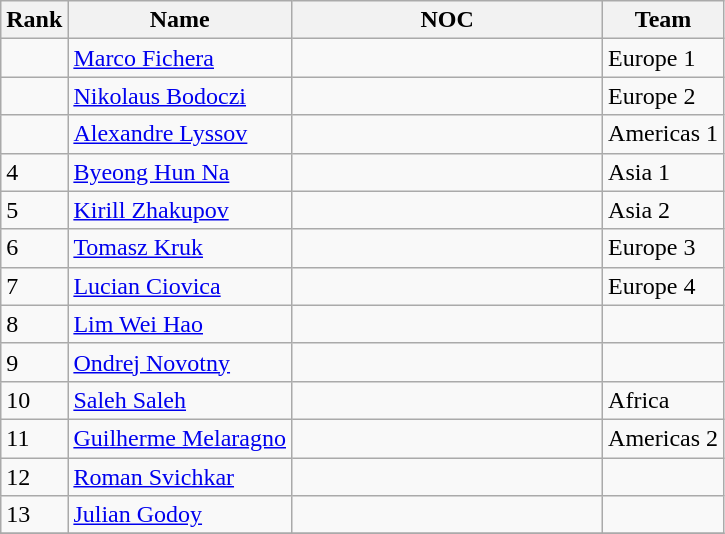<table class = "wikitable">
<tr>
<th>Rank</th>
<th>Name</th>
<th width=200>NOC</th>
<th>Team</th>
</tr>
<tr>
<td></td>
<td><a href='#'>Marco Fichera</a></td>
<td></td>
<td>Europe 1</td>
</tr>
<tr>
<td></td>
<td><a href='#'>Nikolaus Bodoczi</a></td>
<td></td>
<td>Europe 2</td>
</tr>
<tr>
<td></td>
<td><a href='#'>Alexandre Lyssov</a></td>
<td></td>
<td>Americas 1</td>
</tr>
<tr>
<td>4</td>
<td><a href='#'>Byeong Hun Na</a></td>
<td></td>
<td>Asia 1</td>
</tr>
<tr>
<td>5</td>
<td><a href='#'>Kirill Zhakupov</a></td>
<td></td>
<td>Asia 2</td>
</tr>
<tr>
<td>6</td>
<td><a href='#'>Tomasz Kruk</a></td>
<td></td>
<td>Europe 3</td>
</tr>
<tr>
<td>7</td>
<td><a href='#'>Lucian Ciovica</a></td>
<td></td>
<td>Europe 4</td>
</tr>
<tr>
<td>8</td>
<td><a href='#'>Lim Wei Hao</a></td>
<td></td>
<td></td>
</tr>
<tr>
<td>9</td>
<td><a href='#'>Ondrej Novotny</a></td>
<td></td>
<td></td>
</tr>
<tr>
<td>10</td>
<td><a href='#'>Saleh Saleh</a></td>
<td></td>
<td>Africa</td>
</tr>
<tr>
<td>11</td>
<td><a href='#'>Guilherme Melaragno</a></td>
<td></td>
<td>Americas 2</td>
</tr>
<tr>
<td>12</td>
<td><a href='#'>Roman Svichkar</a></td>
<td></td>
<td></td>
</tr>
<tr>
<td>13</td>
<td><a href='#'>Julian Godoy</a></td>
<td></td>
<td></td>
</tr>
<tr>
</tr>
</table>
